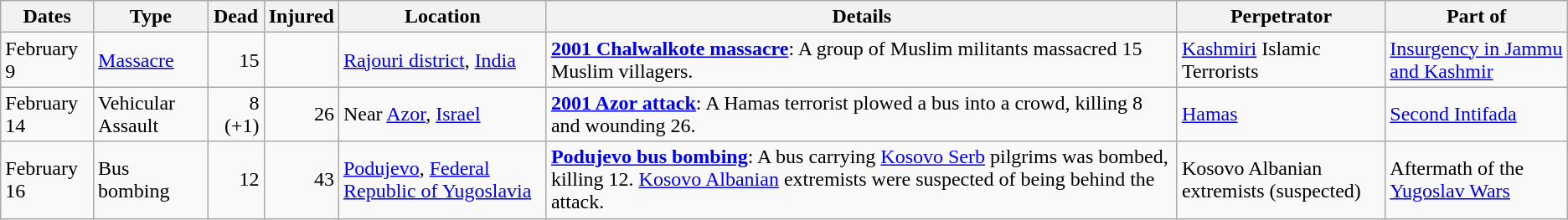<table class="wikitable sortable">
<tr>
<th>Dates</th>
<th>Type</th>
<th>Dead</th>
<th>Injured</th>
<th>Location</th>
<th class="unsortable">Details</th>
<th>Perpetrator</th>
<th>Part of</th>
</tr>
<tr>
<td>February 9</td>
<td><a href='#'>Massacre</a></td>
<td align="right">15</td>
<td align="right"></td>
<td><a href='#'>Rajouri district</a>, <a href='#'>India</a></td>
<td><strong><a href='#'>2001 Chalwalkote massacre</a></strong>: A group of Muslim militants massacred 15 Muslim villagers.</td>
<td><a href='#'>Kashmiri</a> Islamic Terrorists </td>
<td><a href='#'>Insurgency in Jammu and Kashmir</a></td>
</tr>
<tr>
<td>February 14</td>
<td>Vehicular Assault</td>
<td align="right">8 (+1)</td>
<td align="right">26</td>
<td>Near <a href='#'>Azor</a>, <a href='#'>Israel</a></td>
<td><strong><a href='#'>2001 Azor attack</a></strong>: A Hamas terrorist plowed a bus into a crowd, killing 8 and wounding 26.</td>
<td><a href='#'>Hamas</a></td>
<td><a href='#'>Second Intifada</a></td>
</tr>
<tr>
<td>February 16</td>
<td>Bus bombing</td>
<td align="right">12</td>
<td align="right">43</td>
<td><a href='#'>Podujevo</a>, <a href='#'>Federal Republic of Yugoslavia</a></td>
<td><strong><a href='#'>Podujevo bus bombing</a></strong>: A bus carrying <a href='#'>Kosovo Serb</a> pilgrims was bombed, killing 12. <a href='#'>Kosovo Albanian</a> extremists were suspected of being behind the attack.</td>
<td>Kosovo Albanian extremists (suspected)</td>
<td>Aftermath of the <a href='#'>Yugoslav Wars</a></td>
</tr>
</table>
